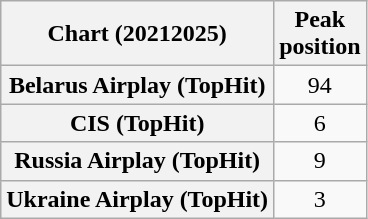<table class="wikitable sortable plainrowheaders" style="text-align:center">
<tr>
<th scope="col">Chart (20212025)</th>
<th scope="col">Peak<br>position</th>
</tr>
<tr>
<th scope="row">Belarus Airplay (TopHit)</th>
<td>94</td>
</tr>
<tr>
<th scope="row">CIS (TopHit)</th>
<td>6</td>
</tr>
<tr>
<th scope="row">Russia Airplay (TopHit)</th>
<td>9</td>
</tr>
<tr>
<th scope="row">Ukraine Airplay (TopHit)</th>
<td>3</td>
</tr>
</table>
